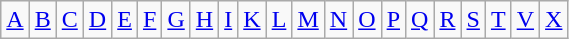<table class="wikitable">
<tr>
<td><a href='#'>A</a></td>
<td><a href='#'>B</a></td>
<td><a href='#'>C</a></td>
<td><a href='#'>D</a></td>
<td><a href='#'>E</a></td>
<td><a href='#'>F</a></td>
<td><a href='#'>G</a></td>
<td><a href='#'>H</a></td>
<td><a href='#'>I</a></td>
<td><a href='#'>K</a></td>
<td><a href='#'>L</a></td>
<td><a href='#'>M</a></td>
<td><a href='#'>N</a></td>
<td><a href='#'>O</a></td>
<td><a href='#'>P</a></td>
<td><a href='#'>Q</a></td>
<td><a href='#'>R</a></td>
<td><a href='#'>S</a></td>
<td><a href='#'>T</a></td>
<td><a href='#'>V</a></td>
<td><a href='#'>X</a></td>
</tr>
</table>
